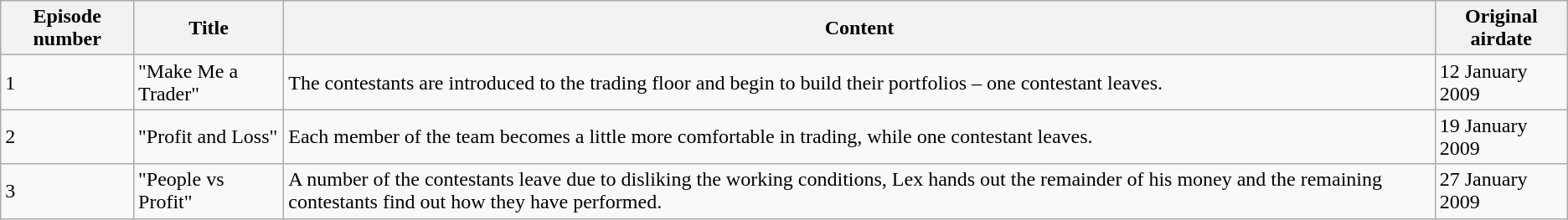<table class="wikitable" border="1">
<tr>
<th>Episode number</th>
<th>Title</th>
<th>Content</th>
<th>Original airdate</th>
</tr>
<tr>
<td>1</td>
<td>"Make Me a Trader"</td>
<td>The contestants are introduced to the trading floor and begin to build their portfolios – one contestant leaves.</td>
<td>12 January 2009</td>
</tr>
<tr>
<td>2</td>
<td>"Profit and Loss"</td>
<td>Each member of the team becomes a little more comfortable in trading, while one contestant leaves.</td>
<td>19 January 2009</td>
</tr>
<tr>
<td>3</td>
<td>"People vs Profit"</td>
<td>A number of the contestants leave due to disliking the working conditions, Lex hands out the remainder of his money and the remaining contestants find out how they have performed.</td>
<td>27 January 2009</td>
</tr>
</table>
